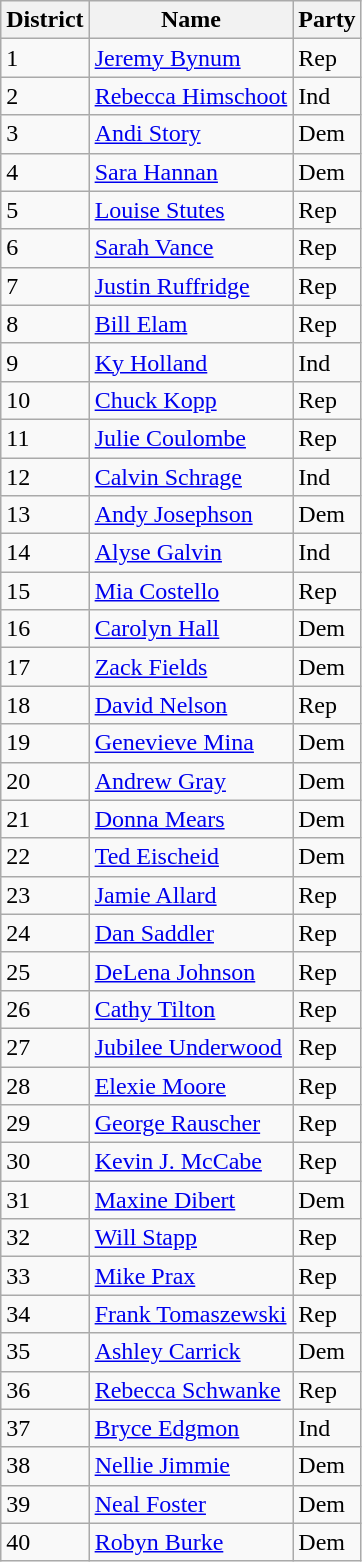<table class="wikitable sortable mw-collapsible">
<tr>
<th>District</th>
<th>Name</th>
<th>Party</th>
</tr>
<tr>
<td>1</td>
<td><a href='#'>Jeremy Bynum</a></td>
<td>Rep</td>
</tr>
<tr>
<td>2</td>
<td><a href='#'>Rebecca Himschoot</a></td>
<td>Ind</td>
</tr>
<tr>
<td>3</td>
<td><a href='#'>Andi Story</a></td>
<td>Dem</td>
</tr>
<tr>
<td>4</td>
<td><a href='#'>Sara Hannan</a></td>
<td>Dem</td>
</tr>
<tr>
<td>5</td>
<td><a href='#'>Louise Stutes</a></td>
<td>Rep</td>
</tr>
<tr>
<td>6</td>
<td><a href='#'>Sarah Vance</a></td>
<td>Rep</td>
</tr>
<tr>
<td>7</td>
<td><a href='#'>Justin Ruffridge</a></td>
<td>Rep</td>
</tr>
<tr>
<td>8</td>
<td><a href='#'>Bill Elam</a></td>
<td>Rep</td>
</tr>
<tr>
<td>9</td>
<td><a href='#'>Ky Holland</a></td>
<td>Ind</td>
</tr>
<tr>
<td>10</td>
<td><a href='#'>Chuck Kopp</a></td>
<td>Rep</td>
</tr>
<tr>
<td>11</td>
<td><a href='#'>Julie Coulombe</a></td>
<td>Rep</td>
</tr>
<tr>
<td>12</td>
<td><a href='#'>Calvin Schrage</a></td>
<td>Ind</td>
</tr>
<tr>
<td>13</td>
<td><a href='#'>Andy Josephson</a></td>
<td>Dem</td>
</tr>
<tr>
<td>14</td>
<td><a href='#'>Alyse Galvin</a></td>
<td>Ind</td>
</tr>
<tr>
<td>15</td>
<td><a href='#'>Mia Costello</a></td>
<td>Rep</td>
</tr>
<tr>
<td>16</td>
<td><a href='#'>Carolyn Hall</a></td>
<td>Dem</td>
</tr>
<tr>
<td>17</td>
<td><a href='#'>Zack Fields</a></td>
<td>Dem</td>
</tr>
<tr>
<td>18</td>
<td><a href='#'>David Nelson</a></td>
<td>Rep</td>
</tr>
<tr>
<td>19</td>
<td><a href='#'>Genevieve Mina</a></td>
<td>Dem</td>
</tr>
<tr>
<td>20</td>
<td><a href='#'>Andrew Gray</a></td>
<td>Dem</td>
</tr>
<tr>
<td>21</td>
<td><a href='#'>Donna Mears</a></td>
<td>Dem</td>
</tr>
<tr>
<td>22</td>
<td><a href='#'>Ted Eischeid</a></td>
<td>Dem</td>
</tr>
<tr>
<td>23</td>
<td><a href='#'>Jamie Allard</a></td>
<td>Rep</td>
</tr>
<tr>
<td>24</td>
<td><a href='#'>Dan Saddler</a></td>
<td>Rep</td>
</tr>
<tr>
<td>25</td>
<td><a href='#'>DeLena Johnson</a></td>
<td>Rep</td>
</tr>
<tr>
<td>26</td>
<td><a href='#'>Cathy Tilton</a></td>
<td>Rep</td>
</tr>
<tr>
<td>27</td>
<td><a href='#'>Jubilee Underwood</a></td>
<td>Rep</td>
</tr>
<tr>
<td>28</td>
<td><a href='#'>Elexie Moore</a></td>
<td>Rep</td>
</tr>
<tr>
<td>29</td>
<td><a href='#'>George Rauscher</a></td>
<td>Rep</td>
</tr>
<tr>
<td>30</td>
<td><a href='#'>Kevin J. McCabe</a></td>
<td>Rep</td>
</tr>
<tr>
<td>31</td>
<td><a href='#'>Maxine Dibert</a></td>
<td>Dem</td>
</tr>
<tr>
<td>32</td>
<td><a href='#'>Will Stapp</a></td>
<td>Rep</td>
</tr>
<tr>
<td>33</td>
<td><a href='#'>Mike Prax</a></td>
<td>Rep</td>
</tr>
<tr>
<td>34</td>
<td><a href='#'>Frank Tomaszewski</a></td>
<td>Rep</td>
</tr>
<tr>
<td>35</td>
<td><a href='#'>Ashley Carrick</a></td>
<td>Dem</td>
</tr>
<tr>
<td>36</td>
<td><a href='#'>Rebecca Schwanke</a></td>
<td>Rep</td>
</tr>
<tr>
<td>37</td>
<td><a href='#'>Bryce Edgmon</a></td>
<td>Ind</td>
</tr>
<tr>
<td>38</td>
<td><a href='#'>Nellie Jimmie</a></td>
<td>Dem</td>
</tr>
<tr>
<td>39</td>
<td><a href='#'>Neal Foster</a></td>
<td>Dem</td>
</tr>
<tr>
<td>40</td>
<td><a href='#'>Robyn Burke</a></td>
<td>Dem</td>
</tr>
</table>
